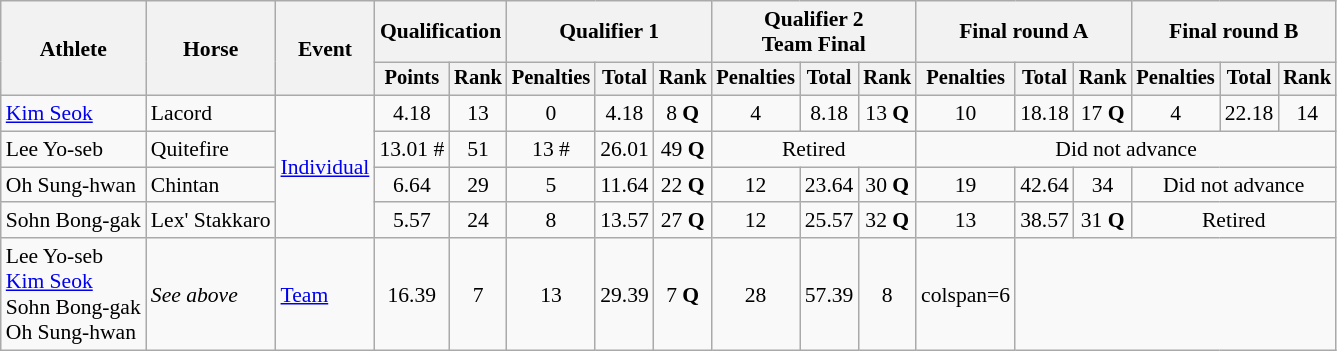<table class=wikitable style=font-size:90%;text-align:center>
<tr>
<th rowspan=2>Athlete</th>
<th rowspan=2>Horse</th>
<th rowspan=2>Event</th>
<th colspan=2>Qualification</th>
<th colspan=3>Qualifier 1</th>
<th colspan=3>Qualifier 2<br>Team Final</th>
<th colspan=3>Final round A</th>
<th colspan=3>Final round B</th>
</tr>
<tr style="font-size:95%">
<th>Points</th>
<th>Rank</th>
<th>Penalties</th>
<th>Total</th>
<th>Rank</th>
<th>Penalties</th>
<th>Total</th>
<th>Rank</th>
<th>Penalties</th>
<th>Total</th>
<th>Rank</th>
<th>Penalties</th>
<th>Total</th>
<th>Rank</th>
</tr>
<tr>
<td align=left><a href='#'>Kim Seok</a></td>
<td align=left>Lacord</td>
<td align=left rowspan=4><a href='#'>Individual</a></td>
<td>4.18</td>
<td>13</td>
<td>0</td>
<td>4.18</td>
<td>8 <strong>Q</strong></td>
<td>4</td>
<td>8.18</td>
<td>13 <strong>Q</strong></td>
<td>10</td>
<td>18.18</td>
<td>17 <strong>Q</strong></td>
<td>4</td>
<td>22.18</td>
<td>14</td>
</tr>
<tr>
<td align=left>Lee Yo-seb</td>
<td align=left>Quitefire</td>
<td>13.01 #</td>
<td>51</td>
<td>13 #</td>
<td>26.01</td>
<td>49 <strong>Q</strong></td>
<td colspan=3>Retired</td>
<td colspan=6>Did not advance</td>
</tr>
<tr>
<td align=left>Oh Sung-hwan</td>
<td align=left>Chintan</td>
<td>6.64</td>
<td>29</td>
<td>5</td>
<td>11.64</td>
<td>22 <strong>Q</strong></td>
<td>12</td>
<td>23.64</td>
<td>30 <strong>Q</strong></td>
<td>19</td>
<td>42.64</td>
<td>34</td>
<td colspan=3>Did not advance</td>
</tr>
<tr>
<td align=left>Sohn Bong-gak</td>
<td align=left>Lex' Stakkaro</td>
<td>5.57</td>
<td>24</td>
<td>8</td>
<td>13.57</td>
<td>27 <strong>Q</strong></td>
<td>12</td>
<td>25.57</td>
<td>32 <strong>Q</strong></td>
<td>13</td>
<td>38.57</td>
<td>31 <strong>Q</strong></td>
<td colspan=3>Retired</td>
</tr>
<tr>
<td align=left>Lee Yo-seb<br><a href='#'>Kim Seok</a><br>Sohn Bong-gak<br>Oh Sung-hwan</td>
<td align=left><em>See above</em></td>
<td align=left><a href='#'>Team</a></td>
<td>16.39</td>
<td>7</td>
<td>13</td>
<td>29.39</td>
<td>7 <strong>Q</strong></td>
<td>28</td>
<td>57.39</td>
<td>8</td>
<td>colspan=6 </td>
</tr>
</table>
